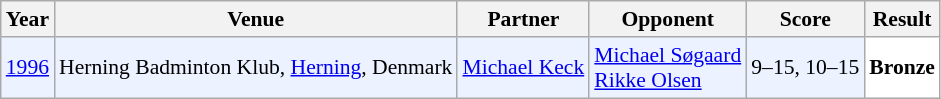<table class="sortable wikitable" style="font-size: 90%;">
<tr>
<th>Year</th>
<th>Venue</th>
<th>Partner</th>
<th>Opponent</th>
<th>Score</th>
<th>Result</th>
</tr>
<tr style="background:#ECF2FF">
<td align="center"><a href='#'>1996</a></td>
<td align="left">Herning Badminton Klub, <a href='#'>Herning</a>, Denmark</td>
<td align="left"> <a href='#'>Michael Keck</a></td>
<td align="left"> <a href='#'>Michael Søgaard</a><br> <a href='#'>Rikke Olsen</a></td>
<td align="left">9–15, 10–15</td>
<td style="text-align:left; background:white"> <strong>Bronze</strong></td>
</tr>
</table>
